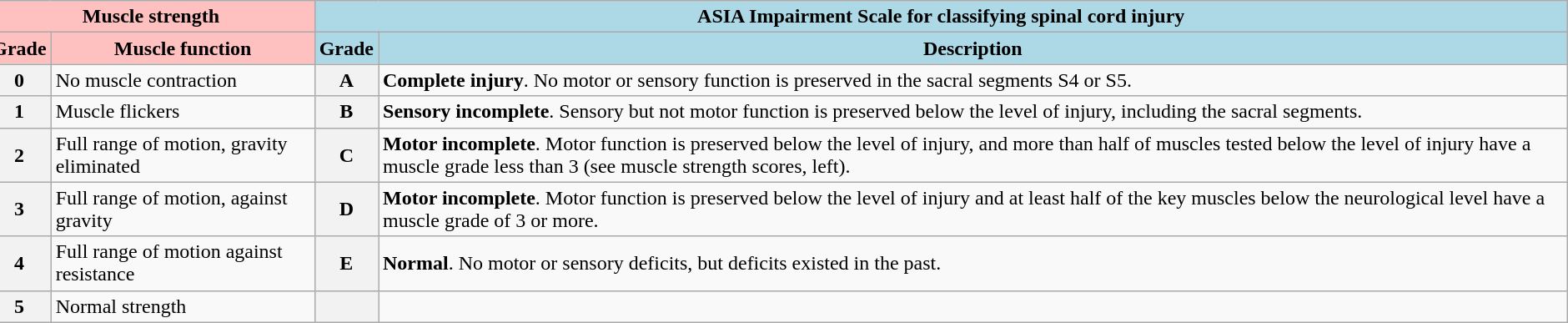<table class="wikitable"  style="width: 100%; float: right;">
<tr>
<th colspan="2" style="text-align:center;background-color:#ffc0c0;">Muscle strength</th>
<th colspan="2" style="text-align:center;background-color:lightblue;">ASIA Impairment Scale for classifying spinal cord injury</th>
</tr>
<tr>
<th style="text-align:center;background-color:#ffc0c0;">Grade</th>
<th style="text-align:center;background-color:#ffc0c0;">Muscle function</th>
<th style="text-align:center;background-color:lightblue;">Grade</th>
<th style="text-align:center;background-color:lightblue;">Description</th>
</tr>
<tr>
<th>0</th>
<td>No muscle contraction</td>
<th>A</th>
<td><strong>Complete injury</strong>. No motor or sensory function is preserved in the sacral segments S4 or S5.</td>
</tr>
<tr>
<th>1</th>
<td>Muscle flickers</td>
<th>B</th>
<td><strong>Sensory incomplete</strong>. Sensory but not motor function is preserved below the level of injury, including the sacral segments.</td>
</tr>
<tr>
<th>2</th>
<td>Full range of motion, gravity eliminated</td>
<th>C</th>
<td><strong>Motor incomplete</strong>.  Motor function is preserved below the level of injury, and more than half of muscles tested below the level of injury have a muscle grade less than 3 (see muscle strength scores, left).</td>
</tr>
<tr>
<th>3</th>
<td>Full range of motion, against gravity</td>
<th>D</th>
<td><strong>Motor incomplete</strong>.  Motor function is preserved below the level of injury and at least half of the key muscles below the neurological level have a muscle grade of 3 or more.</td>
</tr>
<tr>
<th>4</th>
<td>Full range of motion against resistance</td>
<th>E</th>
<td><strong>Normal</strong>.  No motor or sensory deficits, but deficits existed in the past.</td>
</tr>
<tr>
<th>5</th>
<td>Normal strength</td>
<th></th>
<td></td>
</tr>
</table>
